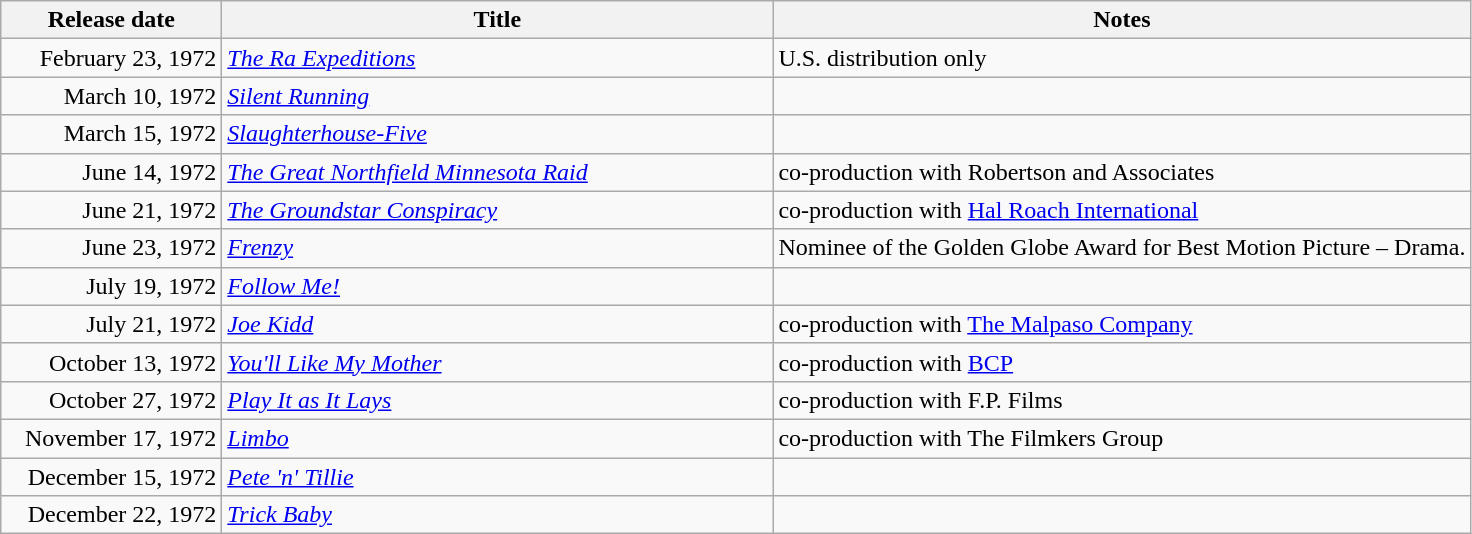<table class="wikitable sortable">
<tr>
<th style="width:8.75em;">Release date</th>
<th style="width:22.5em;">Title</th>
<th>Notes</th>
</tr>
<tr>
<td style="text-align:right;">February 23, 1972</td>
<td><em><a href='#'>The Ra Expeditions</a></em></td>
<td>U.S. distribution only</td>
</tr>
<tr>
<td style="text-align:right;">March 10, 1972</td>
<td><em><a href='#'>Silent Running</a></em></td>
<td></td>
</tr>
<tr>
<td style="text-align:right;">March 15, 1972</td>
<td><em><a href='#'>Slaughterhouse-Five</a></em></td>
<td></td>
</tr>
<tr>
<td style="text-align:right;">June 14, 1972</td>
<td><em><a href='#'>The Great Northfield Minnesota Raid</a></em></td>
<td>co-production with Robertson and Associates</td>
</tr>
<tr>
<td style="text-align:right;">June 21, 1972</td>
<td><em><a href='#'>The Groundstar Conspiracy</a></em></td>
<td>co-production with <a href='#'>Hal Roach International</a></td>
</tr>
<tr>
<td style="text-align:right;">June 23, 1972</td>
<td><em><a href='#'>Frenzy</a></em></td>
<td>Nominee of the Golden Globe Award for Best Motion Picture – Drama.</td>
</tr>
<tr>
<td style="text-align:right;">July 19, 1972</td>
<td><em><a href='#'>Follow Me!</a></em></td>
<td></td>
</tr>
<tr>
<td style="text-align:right;">July 21, 1972</td>
<td><em><a href='#'>Joe Kidd</a></em></td>
<td>co-production with <a href='#'>The Malpaso Company</a></td>
</tr>
<tr>
<td style="text-align:right;">October 13, 1972</td>
<td><em><a href='#'>You'll Like My Mother</a></em></td>
<td>co-production with <a href='#'>BCP</a></td>
</tr>
<tr>
<td style="text-align:right;">October 27, 1972</td>
<td><em><a href='#'>Play It as It Lays</a></em></td>
<td>co-production with F.P. Films</td>
</tr>
<tr>
<td style="text-align:right;">November 17, 1972</td>
<td><em><a href='#'>Limbo</a></em></td>
<td>co-production with The Filmkers Group</td>
</tr>
<tr>
<td style="text-align:right;">December 15, 1972</td>
<td><em><a href='#'>Pete 'n' Tillie</a></em></td>
<td></td>
</tr>
<tr>
<td style="text-align:right;">December 22, 1972</td>
<td><em><a href='#'>Trick Baby</a></em></td>
<td></td>
</tr>
</table>
